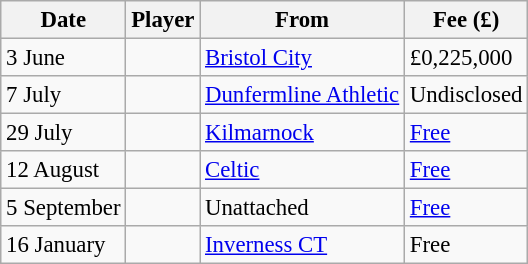<table class="wikitable sortable" style="font-size:95%">
<tr>
<th>Date</th>
<th>Player</th>
<th>From</th>
<th>Fee (£)</th>
</tr>
<tr>
<td>3 June</td>
<td> </td>
<td><a href='#'>Bristol City</a></td>
<td>£0,225,000</td>
</tr>
<tr>
<td>7 July</td>
<td> </td>
<td><a href='#'>Dunfermline Athletic</a></td>
<td>Undisclosed</td>
</tr>
<tr>
<td>29 July</td>
<td> </td>
<td><a href='#'>Kilmarnock</a></td>
<td><a href='#'>Free</a></td>
</tr>
<tr>
<td>12 August</td>
<td> </td>
<td><a href='#'>Celtic</a></td>
<td><a href='#'>Free</a></td>
</tr>
<tr>
<td>5 September</td>
<td> </td>
<td>Unattached</td>
<td><a href='#'>Free</a></td>
</tr>
<tr>
<td>16 January</td>
<td> </td>
<td><a href='#'>Inverness CT</a></td>
<td>Free</td>
</tr>
</table>
